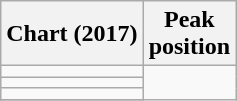<table class="wikitable sortable plainrowheaders">
<tr>
<th>Chart (2017)</th>
<th>Peak<br>position</th>
</tr>
<tr>
<td></td>
</tr>
<tr>
<td></td>
</tr>
<tr>
<td></td>
</tr>
<tr>
</tr>
</table>
